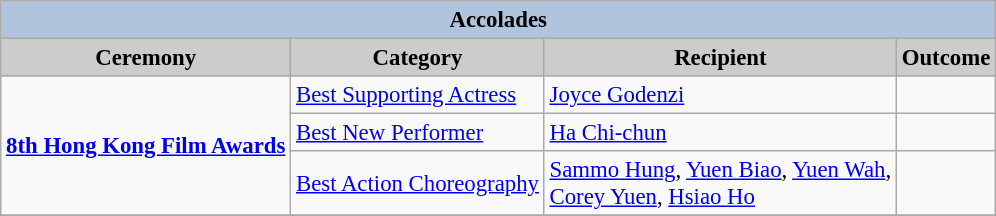<table class="wikitable" style="font-size:95%">
<tr style="background:#ccc; text-align:center;">
<th colspan="4" style="background: LightSteelBlue;">Accolades</th>
</tr>
<tr style="background:#ccc; text-align:center;">
<th style="background:#ccc">Ceremony</th>
<th style="background:#ccc">Category</th>
<th style="background:#ccc">Recipient</th>
<th style="background:#ccc">Outcome</th>
</tr>
<tr>
<td rowspan=3><strong><a href='#'>8th Hong Kong Film Awards</a></strong></td>
<td><a href='#'>Best Supporting Actress</a></td>
<td><a href='#'>Joyce Godenzi</a></td>
<td></td>
</tr>
<tr>
<td><a href='#'>Best New Performer</a></td>
<td><a href='#'>Ha Chi-chun</a></td>
<td></td>
</tr>
<tr>
<td><a href='#'>Best Action Choreography</a></td>
<td><a href='#'>Sammo Hung</a>, <a href='#'>Yuen Biao</a>, <a href='#'>Yuen Wah</a>, <br><a href='#'>Corey Yuen</a>, <a href='#'>Hsiao Ho</a></td>
<td></td>
</tr>
<tr>
</tr>
</table>
